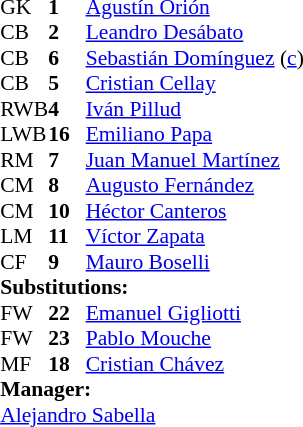<table style="font-size:90%; margin:0.2em auto;" cellspacing="0" cellpadding="0">
<tr>
<th width="25"></th>
<th width="25"></th>
</tr>
<tr>
<td>GK</td>
<td><strong>1</strong></td>
<td><a href='#'>Agustín Orión</a></td>
</tr>
<tr>
<td>CB</td>
<td><strong>2</strong></td>
<td><a href='#'>Leandro Desábato</a></td>
</tr>
<tr>
<td>CB</td>
<td><strong>6</strong></td>
<td><a href='#'>Sebastián Domínguez</a> (<a href='#'>c</a>)</td>
</tr>
<tr>
<td>CB</td>
<td><strong>5</strong></td>
<td><a href='#'>Cristian Cellay</a></td>
</tr>
<tr>
<td>RWB</td>
<td><strong>4</strong></td>
<td><a href='#'>Iván Pillud</a></td>
</tr>
<tr>
<td>LWB</td>
<td><strong>16</strong></td>
<td><a href='#'>Emiliano Papa</a></td>
</tr>
<tr>
<td>RM</td>
<td><strong>7</strong></td>
<td><a href='#'>Juan Manuel Martínez</a></td>
<td></td>
<td></td>
</tr>
<tr>
<td>CM</td>
<td><strong>8</strong></td>
<td><a href='#'>Augusto Fernández</a></td>
<td></td>
<td></td>
</tr>
<tr>
<td>CM</td>
<td><strong>10</strong></td>
<td><a href='#'>Héctor Canteros</a></td>
</tr>
<tr>
<td>LM</td>
<td><strong>11</strong></td>
<td><a href='#'>Víctor Zapata</a></td>
<td></td>
</tr>
<tr>
<td>CF</td>
<td><strong>9</strong></td>
<td><a href='#'>Mauro Boselli</a></td>
<td></td>
<td></td>
</tr>
<tr>
<td colspan=3><strong>Substitutions:</strong></td>
</tr>
<tr>
<td>FW</td>
<td><strong>22</strong></td>
<td><a href='#'>Emanuel Gigliotti</a></td>
<td></td>
<td></td>
</tr>
<tr>
<td>FW</td>
<td><strong>23</strong></td>
<td><a href='#'>Pablo Mouche</a></td>
<td></td>
<td></td>
</tr>
<tr>
<td>MF</td>
<td><strong>18</strong></td>
<td><a href='#'>Cristian Chávez</a></td>
<td></td>
<td></td>
</tr>
<tr>
<td colspan=3><strong>Manager:</strong></td>
</tr>
<tr>
<td colspan=3><a href='#'>Alejandro Sabella</a></td>
</tr>
</table>
